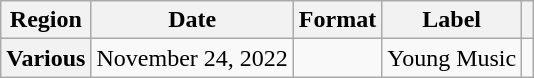<table class="wikitable plainrowheaders">
<tr>
<th scope="col">Region</th>
<th scope="col">Date</th>
<th scope="col">Format</th>
<th scope="col">Label</th>
<th scope="col"></th>
</tr>
<tr>
<th scope="row" rowspan="2">Various</th>
<td>November 24, 2022</td>
<td rowspan="2"></td>
<td rowspan="2">Young Music</td>
<td align="center"></td>
</tr>
</table>
